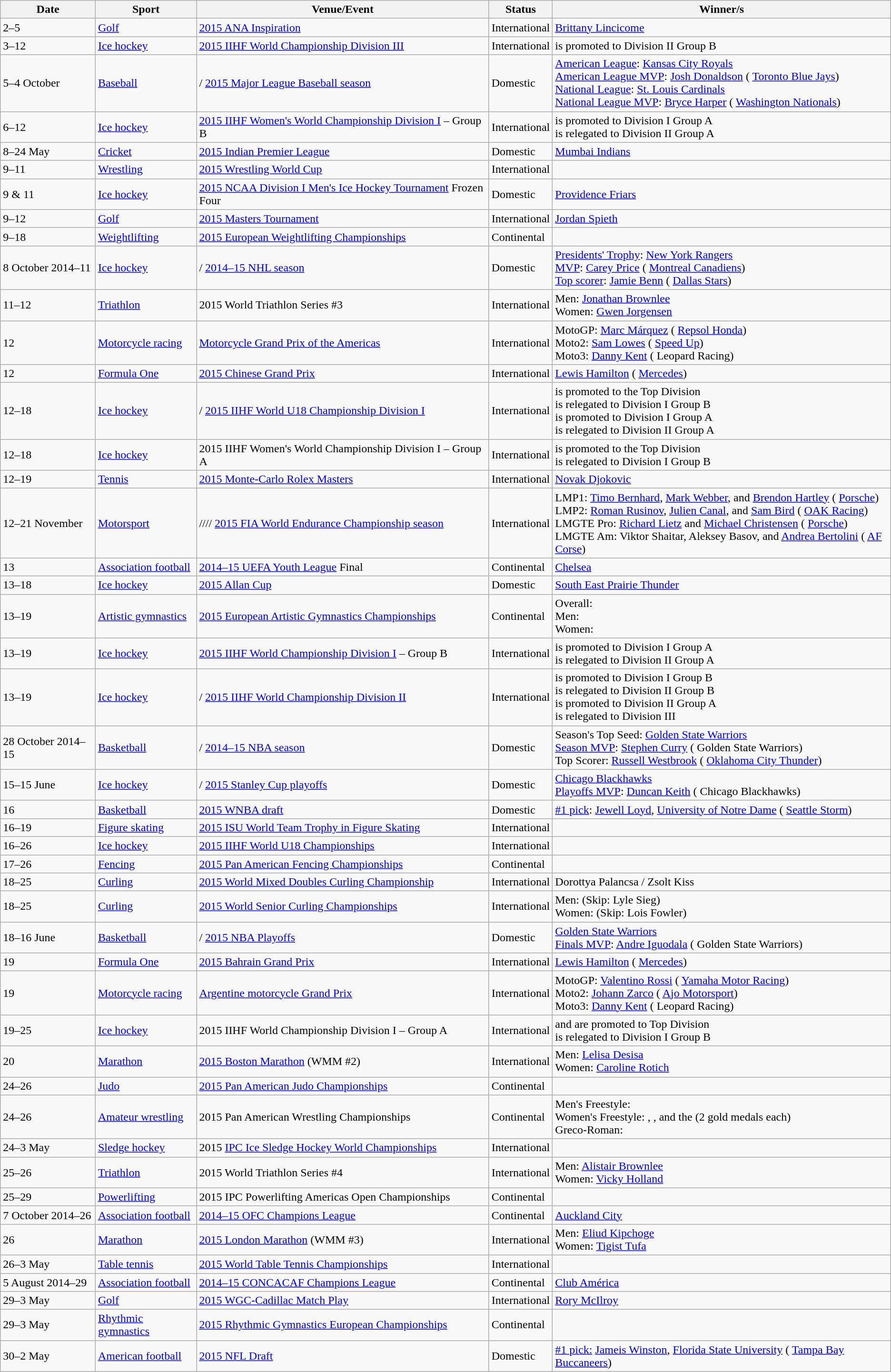<table class="wikitable sortable">
<tr>
<th>Date</th>
<th>Sport</th>
<th>Venue/Event</th>
<th>Status</th>
<th>Winner/s</th>
</tr>
<tr>
<td>2–5</td>
<td><a href='#'>Golf</a></td>
<td> <a href='#'>2015 ANA Inspiration</a></td>
<td>International</td>
<td> <a href='#'>Brittany Lincicome</a></td>
</tr>
<tr>
<td>3–12</td>
<td><a href='#'>Ice hockey</a></td>
<td> <a href='#'>2015 IIHF World Championship Division III</a></td>
<td>International</td>
<td> is promoted to Division II Group B</td>
</tr>
<tr>
<td>5–4 October</td>
<td><a href='#'>Baseball</a></td>
<td>/ <a href='#'>2015 Major League Baseball season</a></td>
<td>Domestic</td>
<td><a href='#'>American League</a>:  <a href='#'>Kansas City Royals</a><br><a href='#'>American League MVP</a>:  <a href='#'>Josh Donaldson</a> ( <a href='#'>Toronto Blue Jays</a>)<br><a href='#'>National League</a>:  <a href='#'>St. Louis Cardinals</a><br><a href='#'>National League MVP</a>:  <a href='#'>Bryce Harper</a> ( <a href='#'>Washington Nationals</a>)</td>
</tr>
<tr>
<td>6–12</td>
<td><a href='#'>Ice hockey</a></td>
<td> <a href='#'>2015 IIHF Women's World Championship Division I</a> – Group B</td>
<td>International</td>
<td> is promoted to Division I Group A<br> is relegated to Division II Group A</td>
</tr>
<tr>
<td>8–24 May</td>
<td><a href='#'>Cricket</a></td>
<td> <a href='#'>2015 Indian Premier League</a></td>
<td>Domestic</td>
<td> <a href='#'>Mumbai Indians</a></td>
</tr>
<tr>
<td>9–11</td>
<td><a href='#'>Wrestling</a></td>
<td> <a href='#'>2015 Wrestling World Cup</a></td>
<td>International</td>
<td></td>
</tr>
<tr>
<td>9 & 11</td>
<td><a href='#'>Ice hockey</a></td>
<td> <a href='#'>2015 NCAA Division I Men's Ice Hockey Tournament</a> Frozen Four</td>
<td>Domestic</td>
<td> <a href='#'>Providence Friars</a></td>
</tr>
<tr>
<td>9–12</td>
<td><a href='#'>Golf</a></td>
<td> <a href='#'>2015 Masters Tournament</a></td>
<td>International</td>
<td> <a href='#'>Jordan Spieth</a></td>
</tr>
<tr>
<td>9–18</td>
<td><a href='#'>Weightlifting</a></td>
<td> <a href='#'>2015 European Weightlifting Championships</a></td>
<td>Continental</td>
<td></td>
</tr>
<tr>
<td>8 October 2014–11</td>
<td><a href='#'>Ice hockey</a></td>
<td>/ <a href='#'>2014–15 NHL season</a></td>
<td>Domestic</td>
<td><a href='#'>Presidents' Trophy</a>:  <a href='#'>New York Rangers</a><br><a href='#'>MVP</a>:  <a href='#'>Carey Price</a> ( <a href='#'>Montreal Canadiens</a>)<br><a href='#'>Top scorer</a>:  <a href='#'>Jamie Benn</a> ( <a href='#'>Dallas Stars</a>)</td>
</tr>
<tr>
<td>11–12</td>
<td><a href='#'>Triathlon</a></td>
<td> 2015 World Triathlon Series #3</td>
<td>International</td>
<td>Men:  <a href='#'>Jonathan Brownlee</a><br>Women:  <a href='#'>Gwen Jorgensen</a></td>
</tr>
<tr>
<td>12</td>
<td><a href='#'>Motorcycle racing</a></td>
<td> <a href='#'>Motorcycle Grand Prix of the Americas</a></td>
<td>International</td>
<td>MotoGP:  <a href='#'>Marc Márquez</a> ( <a href='#'>Repsol Honda</a>)<br>Moto2:  <a href='#'>Sam Lowes</a> ( <a href='#'>Speed Up</a>)<br>Moto3:  <a href='#'>Danny Kent</a> ( Leopard Racing)</td>
</tr>
<tr>
<td>12</td>
<td><a href='#'>Formula One</a></td>
<td> <a href='#'>2015 Chinese Grand Prix</a></td>
<td>International</td>
<td> <a href='#'>Lewis Hamilton</a> ( <a href='#'>Mercedes</a>)</td>
</tr>
<tr>
<td>12–18</td>
<td><a href='#'>Ice hockey</a></td>
<td>/ <a href='#'>2015 IIHF World U18 Championship Division I</a></td>
<td>International</td>
<td> is promoted to the Top Division<br> is relegated to Division I Group B<br> is promoted to Division I Group A<br> is relegated to Division II Group A</td>
</tr>
<tr>
<td>12–18</td>
<td><a href='#'>Ice hockey</a></td>
<td> 2015 IIHF Women's World Championship Division I – Group A</td>
<td>International</td>
<td> is promoted to the Top Division<br> is relegated to Division I Group B</td>
</tr>
<tr>
<td>12–19</td>
<td><a href='#'>Tennis</a></td>
<td> <a href='#'>2015 Monte-Carlo Rolex Masters</a></td>
<td>International</td>
<td> <a href='#'>Novak Djokovic</a></td>
</tr>
<tr>
<td>12–21 November</td>
<td><a href='#'>Motorsport</a></td>
<td>//// <a href='#'>2015 FIA World Endurance Championship season</a></td>
<td>International</td>
<td>LMP1:  <a href='#'>Timo Bernhard</a>,  <a href='#'>Mark Webber</a>, and  <a href='#'>Brendon Hartley</a> ( <a href='#'>Porsche</a>)<br>LMP2:  <a href='#'>Roman Rusinov</a>,  <a href='#'>Julien Canal</a>, and  <a href='#'>Sam Bird</a> ( <a href='#'>OAK Racing</a>)<br>LMGTE Pro:  <a href='#'>Richard Lietz</a> and  <a href='#'>Michael Christensen</a> ( <a href='#'>Porsche</a>)<br>LMGTE Am:  Viktor Shaitar,  Aleksey Basov, and  <a href='#'>Andrea Bertolini</a> ( <a href='#'>AF Corse</a>)</td>
</tr>
<tr>
<td>13</td>
<td><a href='#'>Association football</a></td>
<td> <a href='#'>2014–15 UEFA Youth League</a> Final</td>
<td>Continental</td>
<td> <a href='#'>Chelsea</a></td>
</tr>
<tr>
<td>13–18</td>
<td><a href='#'>Ice hockey</a></td>
<td> <a href='#'>2015 Allan Cup</a></td>
<td>Domestic</td>
<td> <a href='#'>South East Prairie Thunder</a></td>
</tr>
<tr>
<td>13–19</td>
<td><a href='#'>Artistic gymnastics</a></td>
<td> <a href='#'>2015 European Artistic Gymnastics Championships</a></td>
<td>Continental</td>
<td>Overall: <br>Men: <br>Women: </td>
</tr>
<tr>
<td>13–19</td>
<td><a href='#'>Ice hockey</a></td>
<td> <a href='#'>2015 IIHF World Championship Division I</a> – Group B</td>
<td>International</td>
<td> is promoted to Division I Group A<br> is relegated to Division II Group A</td>
</tr>
<tr>
<td>13–19</td>
<td><a href='#'>Ice hockey</a></td>
<td>/ <a href='#'>2015 IIHF World Championship Division II</a></td>
<td>International</td>
<td> is promoted to Division I Group B<br> is relegated to Division II Group B<br> is promoted to Division II Group A<br> is relegated to Division III</td>
</tr>
<tr>
<td>28 October 2014–15</td>
<td><a href='#'>Basketball</a></td>
<td>/ <a href='#'>2014–15 NBA season</a></td>
<td>Domestic</td>
<td>Season's Top Seed:  <a href='#'>Golden State Warriors</a><br><a href='#'>Season MVP</a>:  <a href='#'>Stephen Curry</a> ( Golden State Warriors)<br>Top Scorer:  <a href='#'>Russell Westbrook</a> ( <a href='#'>Oklahoma City Thunder</a>)</td>
</tr>
<tr>
<td>15–15 June</td>
<td><a href='#'>Ice hockey</a></td>
<td>/ <a href='#'>2015 Stanley Cup playoffs</a></td>
<td>Domestic</td>
<td> <a href='#'>Chicago Blackhawks</a><br><a href='#'>Playoffs MVP</a>:  <a href='#'>Duncan Keith</a> ( Chicago Blackhawks)</td>
</tr>
<tr>
<td>16</td>
<td><a href='#'>Basketball</a></td>
<td> <a href='#'>2015 WNBA draft</a></td>
<td>Domestic</td>
<td><a href='#'>#1 pick</a>:  <a href='#'>Jewell Loyd</a>,  <a href='#'>University of Notre Dame</a> ( <a href='#'>Seattle Storm</a>)</td>
</tr>
<tr>
<td>16–19</td>
<td><a href='#'>Figure skating</a></td>
<td> <a href='#'>2015 ISU World Team Trophy in Figure Skating</a></td>
<td>International</td>
<td></td>
</tr>
<tr>
<td>16–26</td>
<td><a href='#'>Ice hockey</a></td>
<td> <a href='#'>2015 IIHF World U18 Championships</a></td>
<td>International</td>
<td></td>
</tr>
<tr>
<td>17–26</td>
<td><a href='#'>Fencing</a></td>
<td> <a href='#'>2015 Pan American Fencing Championships</a></td>
<td>Continental</td>
<td></td>
</tr>
<tr>
<td>18–25</td>
<td><a href='#'>Curling</a></td>
<td> <a href='#'>2015 World Mixed Doubles Curling Championship</a></td>
<td>International</td>
<td> Dorottya Palancsa / Zsolt Kiss</td>
</tr>
<tr>
<td>18–25</td>
<td><a href='#'>Curling</a></td>
<td> <a href='#'>2015 World Senior Curling Championships</a></td>
<td>International</td>
<td>Men:  (Skip: Lyle Sieg)<br>Women:  (Skip: Lois Fowler)</td>
</tr>
<tr>
<td>18–16 June</td>
<td><a href='#'>Basketball</a></td>
<td>/ <a href='#'>2015 NBA Playoffs</a></td>
<td>Domestic</td>
<td> <a href='#'>Golden State Warriors</a><br><a href='#'>Finals MVP</a>:  <a href='#'>Andre Iguodala</a> ( Golden State Warriors)</td>
</tr>
<tr>
<td>19</td>
<td><a href='#'>Formula One</a></td>
<td> <a href='#'>2015 Bahrain Grand Prix</a></td>
<td>International</td>
<td> <a href='#'>Lewis Hamilton</a> ( <a href='#'>Mercedes</a>)</td>
</tr>
<tr>
<td>19</td>
<td><a href='#'>Motorcycle racing</a></td>
<td> <a href='#'>Argentine motorcycle Grand Prix</a></td>
<td>International</td>
<td>MotoGP:  <a href='#'>Valentino Rossi</a> ( <a href='#'>Yamaha Motor Racing</a>)<br>Moto2:  <a href='#'>Johann Zarco</a> ( <a href='#'>Ajo Motorsport</a>)<br>Moto3:  <a href='#'>Danny Kent</a> ( Leopard Racing)</td>
</tr>
<tr>
<td>19–25</td>
<td><a href='#'>Ice hockey</a></td>
<td> 2015 IIHF World Championship Division I – Group A</td>
<td>International</td>
<td> and  are promoted to Top Division<br> is relegated to Division I Group B</td>
</tr>
<tr>
<td>20</td>
<td><a href='#'>Marathon</a></td>
<td> <a href='#'>2015 Boston Marathon</a> (WMM #2)</td>
<td>International</td>
<td>Men:  <a href='#'>Lelisa Desisa</a><br>Women:  <a href='#'>Caroline Rotich</a></td>
</tr>
<tr>
<td>24–26</td>
<td><a href='#'>Judo</a></td>
<td> <a href='#'>2015 Pan American Judo Championships</a></td>
<td>Continental</td>
<td></td>
</tr>
<tr>
<td>24–26</td>
<td><a href='#'>Amateur wrestling</a></td>
<td> 2015 Pan American Wrestling Championships</td>
<td>Continental</td>
<td>Men's Freestyle: <br>Women's Freestyle: , , and the  (2 gold medals each)<br>Greco-Roman: </td>
</tr>
<tr>
<td>24–3 May</td>
<td><a href='#'>Sledge hockey</a></td>
<td> 2015 <a href='#'>IPC Ice Sledge Hockey World Championships</a></td>
<td>International</td>
<td></td>
</tr>
<tr>
<td>25–26</td>
<td><a href='#'>Triathlon</a></td>
<td> 2015 World Triathlon Series #4</td>
<td>International</td>
<td>Men:  <a href='#'>Alistair Brownlee</a><br>Women:  <a href='#'>Vicky Holland</a></td>
</tr>
<tr>
<td>25–29</td>
<td><a href='#'>Powerlifting</a></td>
<td> 2015 IPC Powerlifting Americas Open Championships</td>
<td>Continental</td>
<td></td>
</tr>
<tr>
<td>7 October 2014–26</td>
<td><a href='#'>Association football</a></td>
<td><a href='#'>2014–15 OFC Champions League</a></td>
<td>Continental</td>
<td> <a href='#'>Auckland City</a></td>
</tr>
<tr>
<td>26</td>
<td><a href='#'>Marathon</a></td>
<td> <a href='#'>2015 London Marathon</a> (WMM #3)</td>
<td>International</td>
<td>Men:  <a href='#'>Eliud Kipchoge</a><br>Women:  <a href='#'>Tigist Tufa</a></td>
</tr>
<tr>
<td>26–3 May</td>
<td><a href='#'>Table tennis</a></td>
<td> <a href='#'>2015 World Table Tennis Championships</a></td>
<td>International</td>
<td></td>
</tr>
<tr>
<td>5 August 2014–29</td>
<td><a href='#'>Association football</a></td>
<td><a href='#'>2014–15 CONCACAF Champions League</a></td>
<td>Continental</td>
<td> <a href='#'>Club América</a></td>
</tr>
<tr>
<td>29–3 May</td>
<td><a href='#'>Golf</a></td>
<td> <a href='#'>2015 WGC-Cadillac Match Play</a></td>
<td>International</td>
<td> <a href='#'>Rory McIlroy</a></td>
</tr>
<tr>
<td>29–3 May</td>
<td><a href='#'>Rhythmic gymnastics</a></td>
<td> <a href='#'>2015 Rhythmic Gymnastics European Championships</a></td>
<td>Continental</td>
<td></td>
</tr>
<tr>
<td>30–2 May</td>
<td><a href='#'>American football</a></td>
<td> <a href='#'>2015 NFL Draft</a></td>
<td>Domestic</td>
<td><a href='#'>#1 pick:</a>  <a href='#'>Jameis Winston</a>,  <a href='#'>Florida State University</a> ( <a href='#'>Tampa Bay Buccaneers</a>)</td>
</tr>
</table>
